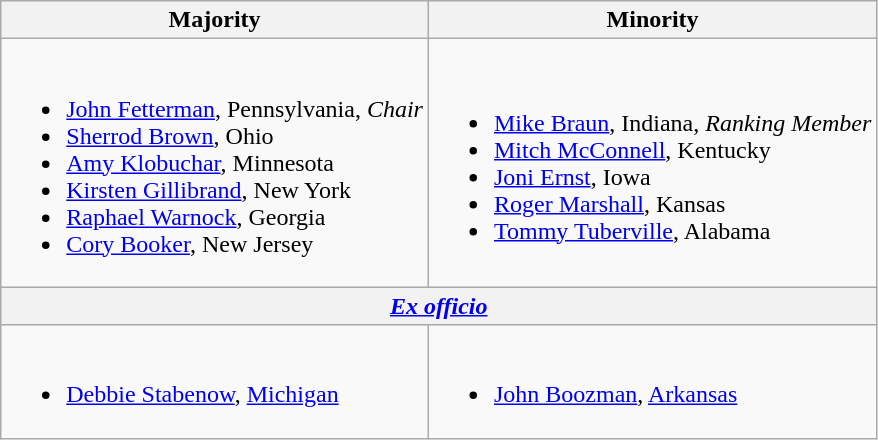<table class=wikitable>
<tr>
<th>Majority</th>
<th>Minority</th>
</tr>
<tr>
<td><br><ul><li><a href='#'>John Fetterman</a>, Pennsylvania, <em>Chair</em></li><li><a href='#'>Sherrod Brown</a>, Ohio</li><li><a href='#'>Amy Klobuchar</a>, Minnesota</li><li><a href='#'>Kirsten Gillibrand</a>, New York</li><li><a href='#'>Raphael Warnock</a>, Georgia</li><li><a href='#'>Cory Booker</a>, New Jersey</li></ul></td>
<td><br><ul><li><a href='#'>Mike Braun</a>, Indiana, <em>Ranking Member</em></li><li><a href='#'>Mitch McConnell</a>, Kentucky</li><li><a href='#'>Joni Ernst</a>, Iowa</li><li><a href='#'>Roger Marshall</a>, Kansas</li><li><a href='#'>Tommy Tuberville</a>, Alabama</li></ul></td>
</tr>
<tr>
<th colspan=2><em><a href='#'>Ex officio</a></em></th>
</tr>
<tr>
<td><br><ul><li><a href='#'>Debbie Stabenow</a>, <a href='#'>Michigan</a></li></ul></td>
<td><br><ul><li><a href='#'>John Boozman</a>, <a href='#'>Arkansas</a></li></ul></td>
</tr>
</table>
